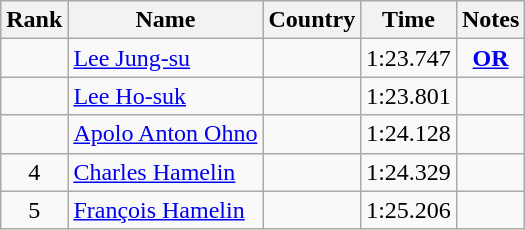<table class="wikitable sortable" style="text-align:center">
<tr>
<th>Rank</th>
<th>Name</th>
<th>Country</th>
<th>Time</th>
<th>Notes</th>
</tr>
<tr>
<td></td>
<td align=left><a href='#'>Lee Jung-su</a></td>
<td align=left></td>
<td>1:23.747</td>
<td><strong><a href='#'>OR</a></strong></td>
</tr>
<tr>
<td></td>
<td align=left><a href='#'>Lee Ho-suk</a></td>
<td align=left></td>
<td>1:23.801</td>
<td></td>
</tr>
<tr>
<td></td>
<td align=left><a href='#'>Apolo Anton Ohno</a></td>
<td align=left></td>
<td>1:24.128</td>
<td></td>
</tr>
<tr>
<td>4</td>
<td align=left><a href='#'>Charles Hamelin</a></td>
<td align=left></td>
<td>1:24.329</td>
<td></td>
</tr>
<tr>
<td>5</td>
<td align=left><a href='#'>François Hamelin</a></td>
<td align=left></td>
<td>1:25.206</td>
<td></td>
</tr>
</table>
